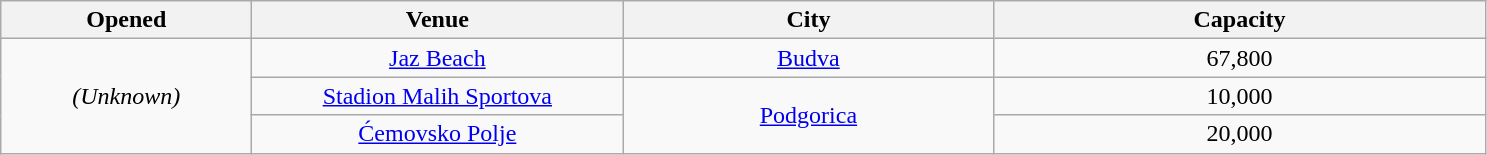<table class="sortable wikitable" style="text-align:center;">
<tr>
<th scope="col" style="width:10em;">Opened</th>
<th scope="col" style="width:15em;">Venue</th>
<th scope="col" style="width:15em;">City</th>
<th scope="col" style="width:20em;">Capacity</th>
</tr>
<tr>
<td rowspan="3"><em>(Unknown)</em></td>
<td><a href='#'>Jaz Beach</a></td>
<td><a href='#'>Budva</a></td>
<td>67,800</td>
</tr>
<tr>
<td><a href='#'>Stadion Malih Sportova</a></td>
<td rowspan="2"><a href='#'>Podgorica</a></td>
<td>10,000</td>
</tr>
<tr>
<td><a href='#'>Ćemovsko Polje</a></td>
<td>20,000</td>
</tr>
</table>
